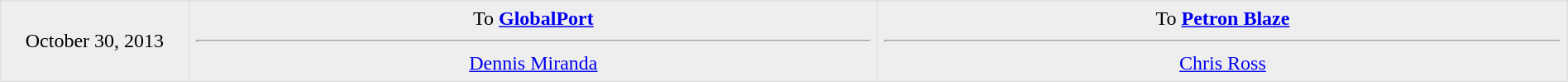<table border=1 style="border-collapse:collapse; text-align: center; width: 100%" bordercolor="#DFDFDF"  cellpadding="5">
<tr>
</tr>
<tr bgcolor="eeeeee">
<td style="width:12%">October 30, 2013</td>
<td style="width:44%" valign="top">To <strong><a href='#'>GlobalPort</a></strong><hr><a href='#'>Dennis Miranda</a></td>
<td style="width:44%" valign="top">To <strong><a href='#'>Petron Blaze</a></strong><hr><a href='#'>Chris Ross</a></td>
</tr>
</table>
